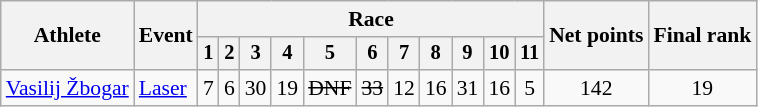<table class="wikitable" style="font-size:90%">
<tr>
<th rowspan="2">Athlete</th>
<th rowspan="2">Event</th>
<th colspan=11>Race</th>
<th rowspan=2>Net points</th>
<th rowspan=2>Final rank</th>
</tr>
<tr style="font-size:95%">
<th>1</th>
<th>2</th>
<th>3</th>
<th>4</th>
<th>5</th>
<th>6</th>
<th>7</th>
<th>8</th>
<th>9</th>
<th>10</th>
<th>11</th>
</tr>
<tr align=center>
<td align=left><a href='#'>Vasilij Žbogar</a></td>
<td align=left><a href='#'>Laser</a></td>
<td>7</td>
<td>6</td>
<td>30</td>
<td>19</td>
<td><s>DNF</s></td>
<td><s>33</s></td>
<td>12</td>
<td>16</td>
<td>31</td>
<td>16</td>
<td>5</td>
<td>142</td>
<td>19</td>
</tr>
</table>
